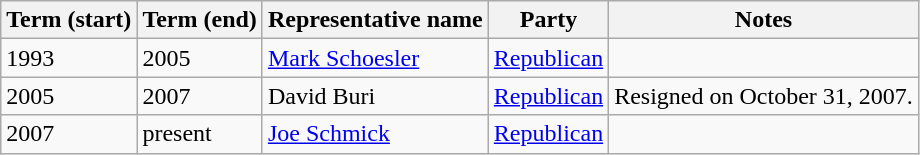<table class="wikitable sortable">
<tr>
<th>Term (start)</th>
<th>Term (end)</th>
<th>Representative name</th>
<th>Party</th>
<th>Notes</th>
</tr>
<tr>
<td>1993</td>
<td>2005</td>
<td><a href='#'>Mark Schoesler</a></td>
<td><a href='#'>Republican</a></td>
<td></td>
</tr>
<tr>
<td>2005</td>
<td>2007</td>
<td>David Buri</td>
<td><a href='#'>Republican</a></td>
<td>Resigned on October 31, 2007.</td>
</tr>
<tr>
<td>2007</td>
<td>present</td>
<td><a href='#'>Joe Schmick</a></td>
<td><a href='#'>Republican</a></td>
<td></td>
</tr>
</table>
